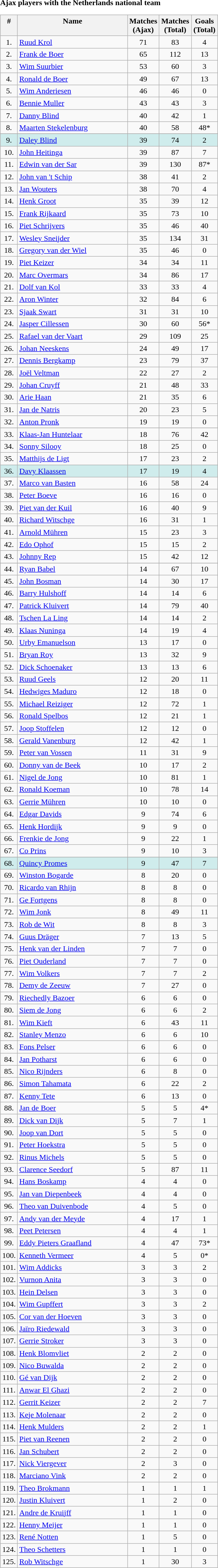<table width=40%>
<tr>
<td width=48% align=left valign=top><br><strong>Ajax players with the Netherlands national team</strong><table class="wikitable" style="width:90%">
<tr valign=top>
<th width=5% align=center>#</th>
<th width=55% align=center>Name</th>
<th width=13% align=center>Matches (Ajax)</th>
<th width=15% align=center>Matches (Total)</th>
<th width=13% align=center>Goals (Total)</th>
</tr>
<tr valign=top>
<td align=center>1.</td>
<td><a href='#'>Ruud Krol</a></td>
<td align=center>71</td>
<td align=center>83</td>
<td align=center>4</td>
</tr>
<tr valign=top>
<td align=center>2.</td>
<td><a href='#'>Frank de Boer</a></td>
<td align=center>65</td>
<td align=center>112</td>
<td align=center>13</td>
</tr>
<tr valign=top>
<td align=center>3.</td>
<td><a href='#'>Wim Suurbier</a></td>
<td align=center>53</td>
<td align=center>60</td>
<td align=center>3</td>
</tr>
<tr valign=top>
<td align=center>4.</td>
<td><a href='#'>Ronald de Boer</a></td>
<td align=center>49</td>
<td align=center>67</td>
<td align=center>13</td>
</tr>
<tr valign=top>
<td align=center>5.</td>
<td><a href='#'>Wim Anderiesen</a></td>
<td align=center>46</td>
<td align=center>46</td>
<td align=center>0</td>
</tr>
<tr valign=top>
<td align=center>6.</td>
<td><a href='#'>Bennie Muller</a></td>
<td align=center>43</td>
<td align=center>43</td>
<td align=center>3</td>
</tr>
<tr valign=top>
<td align=center>7.</td>
<td><a href='#'>Danny Blind</a></td>
<td align=center>40</td>
<td align=center>42</td>
<td align=center>1</td>
</tr>
<tr valign=top>
<td align=center>8.</td>
<td><a href='#'>Maarten Stekelenburg</a></td>
<td align=center>40</td>
<td align=center>58</td>
<td align=center>48*</td>
</tr>
<tr valign=top>
</tr>
<tr valign="top" bgcolor="#cfecec">
<td align=center>9.</td>
<td><a href='#'>Daley Blind</a></td>
<td align=center>39</td>
<td align=center>74</td>
<td align=center>2</td>
</tr>
<tr valign=top>
<td align=center>10.</td>
<td><a href='#'>John Heitinga</a></td>
<td align=center>39</td>
<td align=center>87</td>
<td align=center>7</td>
</tr>
<tr valign=top>
<td align=center>11.</td>
<td><a href='#'>Edwin van der Sar</a></td>
<td align=center>39</td>
<td align=center>130</td>
<td align=center>87*</td>
</tr>
<tr valign=top>
<td align=center>12.</td>
<td><a href='#'>John van 't Schip</a></td>
<td align=center>38</td>
<td align=center>41</td>
<td align=center>2</td>
</tr>
<tr valign=top>
<td align=center>13.</td>
<td><a href='#'>Jan Wouters</a></td>
<td align=center>38</td>
<td align=center>70</td>
<td align=center>4</td>
</tr>
<tr valign=top>
<td align=center>14.</td>
<td><a href='#'>Henk Groot</a></td>
<td align=center>35</td>
<td align=center>39</td>
<td align=center>12</td>
</tr>
<tr valign=top>
<td align=center>15.</td>
<td><a href='#'>Frank Rijkaard</a></td>
<td align=center>35</td>
<td align=center>73</td>
<td align=center>10</td>
</tr>
<tr valign=top>
<td align=center>16.</td>
<td><a href='#'>Piet Schrijvers</a></td>
<td align=center>35</td>
<td align=center>46</td>
<td align=center>40</td>
</tr>
<tr valign=top>
<td align=center>17.</td>
<td><a href='#'>Wesley Sneijder</a></td>
<td align=center>35</td>
<td align=center>134</td>
<td align=center>31</td>
</tr>
<tr valign=top>
<td align=center>18.</td>
<td><a href='#'>Gregory van der Wiel</a></td>
<td align=center>35</td>
<td align=center>46</td>
<td align=center>0</td>
</tr>
<tr valign=top>
<td align=center>19.</td>
<td><a href='#'>Piet Keizer</a></td>
<td align=center>34</td>
<td align=center>34</td>
<td align=center>11</td>
</tr>
<tr valign=top>
<td align=center>20.</td>
<td><a href='#'>Marc Overmars</a></td>
<td align=center>34</td>
<td align=center>86</td>
<td align=center>17</td>
</tr>
<tr valign=top>
<td align=center>21.</td>
<td><a href='#'>Dolf van Kol</a></td>
<td align=center>33</td>
<td align=center>33</td>
<td align=center>4</td>
</tr>
<tr valign=top>
<td align=center>22.</td>
<td><a href='#'>Aron Winter</a></td>
<td align=center>32</td>
<td align=center>84</td>
<td align=center>6</td>
</tr>
<tr valign=top>
<td align=center>23.</td>
<td><a href='#'>Sjaak Swart</a></td>
<td align=center>31</td>
<td align=center>31</td>
<td align=center>10</td>
</tr>
<tr valign=top>
<td align=center>24.</td>
<td><a href='#'>Jasper Cillessen</a></td>
<td align=center>30</td>
<td align=center>60</td>
<td align=center>56*</td>
</tr>
<tr valign=top>
<td align=center>25.</td>
<td><a href='#'>Rafael van der Vaart</a></td>
<td align=center>29</td>
<td align=center>109</td>
<td align=center>25</td>
</tr>
<tr valign=top>
<td align=center>26.</td>
<td><a href='#'>Johan Neeskens</a></td>
<td align=center>24</td>
<td align=center>49</td>
<td align=center>17</td>
</tr>
<tr valign=top>
<td align=center>27.</td>
<td><a href='#'>Dennis Bergkamp</a></td>
<td align=center>23</td>
<td align=center>79</td>
<td align=center>37</td>
</tr>
<tr valign="top">
<td align=center>28.</td>
<td><a href='#'>Joël Veltman</a></td>
<td align=center>22</td>
<td align=center>27</td>
<td align=center>2</td>
</tr>
<tr valign=top>
<td align=center>29.</td>
<td><a href='#'>Johan Cruyff</a></td>
<td align=center>21</td>
<td align=center>48</td>
<td align=center>33</td>
</tr>
<tr valign=top>
<td align=center>30.</td>
<td><a href='#'>Arie Haan</a></td>
<td align=center>21</td>
<td align=center>35</td>
<td align=center>6</td>
</tr>
<tr valign=top>
<td align=center>31.</td>
<td><a href='#'>Jan de Natris</a></td>
<td align=center>20</td>
<td align=center>23</td>
<td align=center>5</td>
</tr>
<tr valign=top>
<td align=center>32.</td>
<td><a href='#'>Anton Pronk</a></td>
<td align=center>19</td>
<td align=center>19</td>
<td align=center>0</td>
</tr>
<tr valign=top>
</tr>
<tr valign="top">
<td align=center>33.</td>
<td><a href='#'>Klaas-Jan Huntelaar</a></td>
<td align=center>18</td>
<td align=center>76</td>
<td align=center>42</td>
</tr>
<tr valign=top>
<td align=center>34.</td>
<td><a href='#'>Sonny Silooy</a></td>
<td align=center>18</td>
<td align=center>25</td>
<td align=center>0</td>
</tr>
<tr valign=top>
<td align=center>35.</td>
<td><a href='#'>Matthijs de Ligt</a></td>
<td align=center>17</td>
<td align=center>23</td>
<td align=center>2</td>
</tr>
<tr valign=top bgcolor="#cfecec">
<td align=center>36.</td>
<td><a href='#'>Davy Klaassen</a></td>
<td align=center>17</td>
<td align=center>19</td>
<td align=center>4</td>
</tr>
<tr valign=top>
<td align=center>37.</td>
<td><a href='#'>Marco van Basten</a></td>
<td align=center>16</td>
<td align=center>58</td>
<td align=center>24</td>
</tr>
<tr valign=top>
<td align=center>38.</td>
<td><a href='#'>Peter Boeve</a></td>
<td align=center>16</td>
<td align=center>16</td>
<td align=center>0</td>
</tr>
<tr valign=top>
<td align=center>39.</td>
<td><a href='#'>Piet van der Kuil</a></td>
<td align=center>16</td>
<td align=center>40</td>
<td align=center>9</td>
</tr>
<tr valign=top>
<td align=center>40.</td>
<td><a href='#'>Richard Witschge</a></td>
<td align=center>16</td>
<td align=center>31</td>
<td align=center>1</td>
</tr>
<tr valign=top>
<td align=center>41.</td>
<td><a href='#'>Arnold Mühren</a></td>
<td align=center>15</td>
<td align=center>23</td>
<td align=center>3</td>
</tr>
<tr valign=top>
<td align=center>42.</td>
<td><a href='#'>Edo Ophof</a></td>
<td align=center>15</td>
<td align=center>15</td>
<td align=center>2</td>
</tr>
<tr valign=top>
<td align=center>43.</td>
<td><a href='#'>Johnny Rep</a></td>
<td align=center>15</td>
<td align=center>42</td>
<td align=center>12</td>
</tr>
<tr valign=top>
</tr>
<tr valign="top">
<td align=center>44.</td>
<td><a href='#'>Ryan Babel</a></td>
<td align=center>14</td>
<td align=center>67</td>
<td align=center>10</td>
</tr>
<tr valign=top>
<td align=center>45.</td>
<td><a href='#'>John Bosman</a></td>
<td align=center>14</td>
<td align=center>30</td>
<td align=center>17</td>
</tr>
<tr valign=top>
<td align=center>46.</td>
<td><a href='#'>Barry Hulshoff</a></td>
<td align=center>14</td>
<td align=center>14</td>
<td align=center>6</td>
</tr>
<tr valign=top>
<td align=center>47.</td>
<td><a href='#'>Patrick Kluivert</a></td>
<td align=center>14</td>
<td align=center>79</td>
<td align=center>40</td>
</tr>
<tr valign=top>
<td align=center>48.</td>
<td><a href='#'>Tschen La Ling</a></td>
<td align=center>14</td>
<td align=center>14</td>
<td align=center>2</td>
</tr>
<tr valign=top>
<td align=center>49.</td>
<td><a href='#'>Klaas Nuninga</a></td>
<td align=center>14</td>
<td align=center>19</td>
<td align=center>4</td>
</tr>
<tr valign=top>
<td align=center>50.</td>
<td><a href='#'>Urby Emanuelson</a></td>
<td align=center>13</td>
<td align=center>17</td>
<td align=center>0</td>
</tr>
<tr valign=top>
<td align=center>51.</td>
<td><a href='#'>Bryan Roy</a></td>
<td align=center>13</td>
<td align=center>32</td>
<td align=center>9</td>
</tr>
<tr valign=top>
<td align=center>52.</td>
<td><a href='#'>Dick Schoenaker</a></td>
<td align=center>13</td>
<td align=center>13</td>
<td align=center>6</td>
</tr>
<tr valign=top>
<td align=center>53.</td>
<td><a href='#'>Ruud Geels</a></td>
<td align=center>12</td>
<td align=center>20</td>
<td align=center>11</td>
</tr>
<tr valign=top>
<td align=center>54.</td>
<td><a href='#'>Hedwiges Maduro</a></td>
<td align=center>12</td>
<td align=center>18</td>
<td align=center>0</td>
</tr>
<tr valign=top>
<td align=center>55.</td>
<td><a href='#'>Michael Reiziger</a></td>
<td align=center>12</td>
<td align=center>72</td>
<td align=center>1</td>
</tr>
<tr valign=top>
<td align=center>56.</td>
<td><a href='#'>Ronald Spelbos</a></td>
<td align=center>12</td>
<td align=center>21</td>
<td align=center>1</td>
</tr>
<tr valign=top>
<td align=center>57.</td>
<td><a href='#'>Joop Stoffelen</a></td>
<td align=center>12</td>
<td align=center>12</td>
<td align=center>0</td>
</tr>
<tr valign=top>
<td align=center>58.</td>
<td><a href='#'>Gerald Vanenburg</a></td>
<td align=center>12</td>
<td align=center>42</td>
<td align=center>1</td>
</tr>
<tr valign=top>
<td align=center>59.</td>
<td><a href='#'>Peter van Vossen</a></td>
<td align=center>11</td>
<td align=center>31</td>
<td align=center>9</td>
</tr>
<tr valign=top>
</tr>
<tr valign="top">
<td align=center>60.</td>
<td><a href='#'>Donny van de Beek</a></td>
<td align=center>10</td>
<td align=center>17</td>
<td align=center>2</td>
</tr>
<tr valign=top>
<td align=center>61.</td>
<td><a href='#'>Nigel de Jong</a></td>
<td align=center>10</td>
<td align=center>81</td>
<td align=center>1</td>
</tr>
<tr valign=top>
<td align=center>62.</td>
<td><a href='#'>Ronald Koeman</a></td>
<td align=center>10</td>
<td align=center>78</td>
<td align=center>14</td>
</tr>
<tr valign=top>
<td align=center>63.</td>
<td><a href='#'>Gerrie Mühren</a></td>
<td align=center>10</td>
<td align=center>10</td>
<td align=center>0</td>
</tr>
<tr valign=top>
<td align=center>64.</td>
<td><a href='#'>Edgar Davids</a></td>
<td align=center>9</td>
<td align=center>74</td>
<td align=center>6</td>
</tr>
<tr valign=top>
<td align=center>65.</td>
<td><a href='#'>Henk Hordijk</a></td>
<td align=center>9</td>
<td align=center>9</td>
<td align=center>0</td>
</tr>
<tr valign=top>
<td align=center>66.</td>
<td><a href='#'>Frenkie de Jong</a></td>
<td align=center>9</td>
<td align=center>22</td>
<td align=center>1</td>
</tr>
<tr valign=top>
<td align=center>67.</td>
<td><a href='#'>Co Prins</a></td>
<td align=center>9</td>
<td align=center>10</td>
<td align=center>3</td>
</tr>
<tr valign=top>
</tr>
<tr valign="top" bgcolor="#cfecec">
<td align=center>68.</td>
<td><a href='#'>Quincy Promes</a></td>
<td align=center>9</td>
<td align=center>47</td>
<td align=center>7</td>
</tr>
<tr valign=top>
<td align=center>69.</td>
<td><a href='#'>Winston Bogarde</a></td>
<td align=center>8</td>
<td align=center>20</td>
<td align=center>0</td>
</tr>
<tr valign=top>
<td align=center>70.</td>
<td><a href='#'>Ricardo van Rhijn</a></td>
<td align=center>8</td>
<td align=center>8</td>
<td align=center>0</td>
</tr>
<tr valign=top>
<td align=center>71.</td>
<td><a href='#'>Ge Fortgens</a></td>
<td align=center>8</td>
<td align=center>8</td>
<td align=center>0</td>
</tr>
<tr valign=top>
<td align=center>72.</td>
<td><a href='#'>Wim Jonk</a></td>
<td align=center>8</td>
<td align=center>49</td>
<td align=center>11</td>
</tr>
<tr valign=top>
<td align=center>73.</td>
<td><a href='#'>Rob de Wit</a></td>
<td align=center>8</td>
<td align=center>8</td>
<td align=center>3</td>
</tr>
<tr valign=top>
<td align=center>74.</td>
<td><a href='#'>Guus Dräger</a></td>
<td align=center>7</td>
<td align=center>13</td>
<td align=center>5</td>
</tr>
<tr valign=top>
<td align=center>75.</td>
<td><a href='#'>Henk van der Linden</a></td>
<td align=center>7</td>
<td align=center>7</td>
<td align=center>0</td>
</tr>
<tr valign=top>
<td align=center>76.</td>
<td><a href='#'>Piet Ouderland</a></td>
<td align=center>7</td>
<td align=center>7</td>
<td align=center>0</td>
</tr>
<tr valign=top>
<td align=center>77.</td>
<td><a href='#'>Wim Volkers</a></td>
<td align=center>7</td>
<td align=center>7</td>
<td align=center>2</td>
</tr>
<tr valign=top>
<td align=center>78.</td>
<td><a href='#'>Demy de Zeeuw</a></td>
<td align=center>7</td>
<td align=center>27</td>
<td align=center>0</td>
</tr>
<tr valign=top>
<td align=center>79.</td>
<td><a href='#'>Riechedly Bazoer</a></td>
<td align=center>6</td>
<td align=center>6</td>
<td align=center>0</td>
</tr>
<tr valign=top>
<td align=center>80.</td>
<td><a href='#'>Siem de Jong</a></td>
<td align=center>6</td>
<td align=center>6</td>
<td align=center>2</td>
</tr>
<tr valign=top>
<td align=center>81.</td>
<td><a href='#'>Wim Kieft</a></td>
<td align=center>6</td>
<td align=center>43</td>
<td align=center>11</td>
</tr>
<tr valign=top>
<td align=center>82.</td>
<td><a href='#'>Stanley Menzo</a></td>
<td align=center>6</td>
<td align=center>6</td>
<td align=center>10</td>
</tr>
<tr valign=top>
<td align=center>83.</td>
<td><a href='#'>Fons Pelser</a></td>
<td align=center>6</td>
<td align=center>6</td>
<td align=center>0</td>
</tr>
<tr valign=top>
<td align=center>84.</td>
<td><a href='#'>Jan Potharst</a></td>
<td align=center>6</td>
<td align=center>6</td>
<td align=center>0</td>
</tr>
<tr valign=top>
<td align=center>85.</td>
<td><a href='#'>Nico Rijnders</a></td>
<td align=center>6</td>
<td align=center>8</td>
<td align=center>0</td>
</tr>
<tr valign=top>
<td align=center>86.</td>
<td><a href='#'>Simon Tahamata</a></td>
<td align=center>6</td>
<td align=center>22</td>
<td align=center>2</td>
</tr>
<tr valign=top>
<td align=center>87.</td>
<td><a href='#'>Kenny Tete</a></td>
<td align=center>6</td>
<td align=center>13</td>
<td align=center>0</td>
</tr>
<tr valign=top>
<td align=center>88.</td>
<td><a href='#'>Jan de Boer</a></td>
<td align=center>5</td>
<td align=center>5</td>
<td align=center>4*</td>
</tr>
<tr valign=top>
<td align=center>89.</td>
<td><a href='#'>Dick van Dijk</a></td>
<td align=center>5</td>
<td align=center>7</td>
<td align=center>1</td>
</tr>
<tr valign=top>
<td align=center>90.</td>
<td><a href='#'>Joop van Dort</a></td>
<td align=center>5</td>
<td align=center>5</td>
<td align=center>0</td>
</tr>
<tr valign=top>
<td align=center>91.</td>
<td><a href='#'>Peter Hoekstra</a></td>
<td align=center>5</td>
<td align=center>5</td>
<td align=center>0</td>
</tr>
<tr valign=top>
<td align=center>92.</td>
<td><a href='#'>Rinus Michels</a></td>
<td align=center>5</td>
<td align=center>5</td>
<td align=center>0</td>
</tr>
<tr valign=top>
<td align=center>93.</td>
<td><a href='#'>Clarence Seedorf</a></td>
<td align=center>5</td>
<td align=center>87</td>
<td align=center>11</td>
</tr>
<tr valign=top>
<td align=center>94.</td>
<td><a href='#'>Hans Boskamp</a></td>
<td align=center>4</td>
<td align=center>4</td>
<td align=center>0</td>
</tr>
<tr valign=top>
<td align=center>95.</td>
<td><a href='#'>Jan van Diepenbeek</a></td>
<td align=center>4</td>
<td align=center>4</td>
<td align=center>0</td>
</tr>
<tr valign=top>
<td align=center>96.</td>
<td><a href='#'>Theo van Duivenbode</a></td>
<td align=center>4</td>
<td align=center>5</td>
<td align=center>0</td>
</tr>
<tr valign=top>
<td align=center>97.</td>
<td><a href='#'>Andy van der Meyde</a></td>
<td align=center>4</td>
<td align=center>17</td>
<td align=center>1</td>
</tr>
<tr valign=top>
<td align=center>98.</td>
<td><a href='#'>Peet Petersen</a></td>
<td align=center>4</td>
<td align=center>4</td>
<td align=center>1</td>
</tr>
<tr valign=top>
<td align=center>99.</td>
<td><a href='#'>Eddy Pieters Graafland</a></td>
<td align=center>4</td>
<td align=center>47</td>
<td align=center>73*</td>
</tr>
<tr valign=top>
<td align=center>100.</td>
<td><a href='#'>Kenneth Vermeer</a></td>
<td align=center>4</td>
<td align=center>5</td>
<td align=center>0*</td>
</tr>
<tr valign=top>
<td align=center>101.</td>
<td><a href='#'>Wim Addicks</a></td>
<td align=center>3</td>
<td align=center>3</td>
<td align=center>2</td>
</tr>
<tr valign=top>
<td align=center>102.</td>
<td><a href='#'>Vurnon Anita</a></td>
<td align=center>3</td>
<td align=center>3</td>
<td align=center>0</td>
</tr>
<tr valign=top>
<td align=center>103.</td>
<td><a href='#'>Hein Delsen</a></td>
<td align=center>3</td>
<td align=center>3</td>
<td align=center>0</td>
</tr>
<tr valign=top>
<td align=center>104.</td>
<td><a href='#'>Wim Gupffert</a></td>
<td align=center>3</td>
<td align=center>3</td>
<td align=center>2</td>
</tr>
<tr valign=top>
<td align=center>105.</td>
<td><a href='#'>Cor van der Hoeven</a></td>
<td align=center>3</td>
<td align=center>3</td>
<td align=center>0</td>
</tr>
<tr valign=top>
<td align=center>106.</td>
<td><a href='#'>Jaïro Riedewald</a></td>
<td align=center>3</td>
<td align=center>3</td>
<td align=center>0</td>
</tr>
<tr valign=top>
<td align=center>107.</td>
<td><a href='#'>Gerrie Stroker</a></td>
<td align=center>3</td>
<td align=center>3</td>
<td align=center>0</td>
</tr>
<tr valign=top>
<td align=center>108.</td>
<td><a href='#'>Henk Blomvliet</a></td>
<td align=center>2</td>
<td align=center>2</td>
<td align=center>0</td>
</tr>
<tr valign=top>
<td align=center>109.</td>
<td><a href='#'>Nico Buwalda</a></td>
<td align=center>2</td>
<td align=center>2</td>
<td align=center>0</td>
</tr>
<tr valign=top>
<td align=center>110.</td>
<td><a href='#'>Gé van Dijk</a></td>
<td align=center>2</td>
<td align=center>2</td>
<td align=center>0</td>
</tr>
<tr valign=top>
<td align=center>111.</td>
<td><a href='#'>Anwar El Ghazi</a></td>
<td align=center>2</td>
<td align=center>2</td>
<td align=center>0</td>
</tr>
<tr valign=top>
<td align=center>112.</td>
<td><a href='#'>Gerrit Keizer</a></td>
<td align=center>2</td>
<td align=center>2</td>
<td align=center>7</td>
</tr>
<tr valign=top>
<td align=center>113.</td>
<td><a href='#'>Keje Molenaar</a></td>
<td align=center>2</td>
<td align=center>2</td>
<td align=center>0</td>
</tr>
<tr valign=top>
<td align=center>114.</td>
<td><a href='#'>Henk Mulders</a></td>
<td align=center>2</td>
<td align=center>2</td>
<td align=center>1</td>
</tr>
<tr valign=top>
<td align=center>115.</td>
<td><a href='#'>Piet van Reenen</a></td>
<td align=center>2</td>
<td align=center>2</td>
<td align=center>0</td>
</tr>
<tr valign=top>
<td align=center>116.</td>
<td><a href='#'>Jan Schubert</a></td>
<td align=center>2</td>
<td align=center>2</td>
<td align=center>0</td>
</tr>
<tr valign=top>
<td align=center>117.</td>
<td><a href='#'>Nick Viergever</a></td>
<td align=center>2</td>
<td align=center>3</td>
<td align=center>0</td>
</tr>
<tr valign=top>
<td align=center>118.</td>
<td><a href='#'>Marciano Vink</a></td>
<td align=center>2</td>
<td align=center>2</td>
<td align=center>0</td>
</tr>
<tr valign=top>
<td align=center>119.</td>
<td><a href='#'>Theo Brokmann</a></td>
<td align=center>1</td>
<td align=center>1</td>
<td align=center>1</td>
</tr>
<tr valign=top>
<td align=center>120.</td>
<td><a href='#'>Justin Kluivert</a></td>
<td align=center>1</td>
<td align=center>2</td>
<td align=center>0</td>
</tr>
<tr valign=top>
<td align=center>121.</td>
<td><a href='#'>Andre de Kruijff</a></td>
<td align=center>1</td>
<td align=center>1</td>
<td align=center>0</td>
</tr>
<tr valign=top>
<td align=center>122.</td>
<td><a href='#'>Henny Meijer</a></td>
<td align=center>1</td>
<td align=center>1</td>
<td align=center>0</td>
</tr>
<tr valign=top>
<td align=center>123.</td>
<td><a href='#'>René Notten</a></td>
<td align=center>1</td>
<td align=center>5</td>
<td align=center>0</td>
</tr>
<tr valign=top>
<td align=center>124.</td>
<td><a href='#'>Theo Schetters</a></td>
<td align=center>1</td>
<td align=center>1</td>
<td align=center>0</td>
</tr>
<tr valign=top>
<td align=center>125.</td>
<td><a href='#'>Rob Witschge</a></td>
<td align=center>1</td>
<td align=center>30</td>
<td align=center>3</td>
</tr>
</table>
</td>
</tr>
</table>
